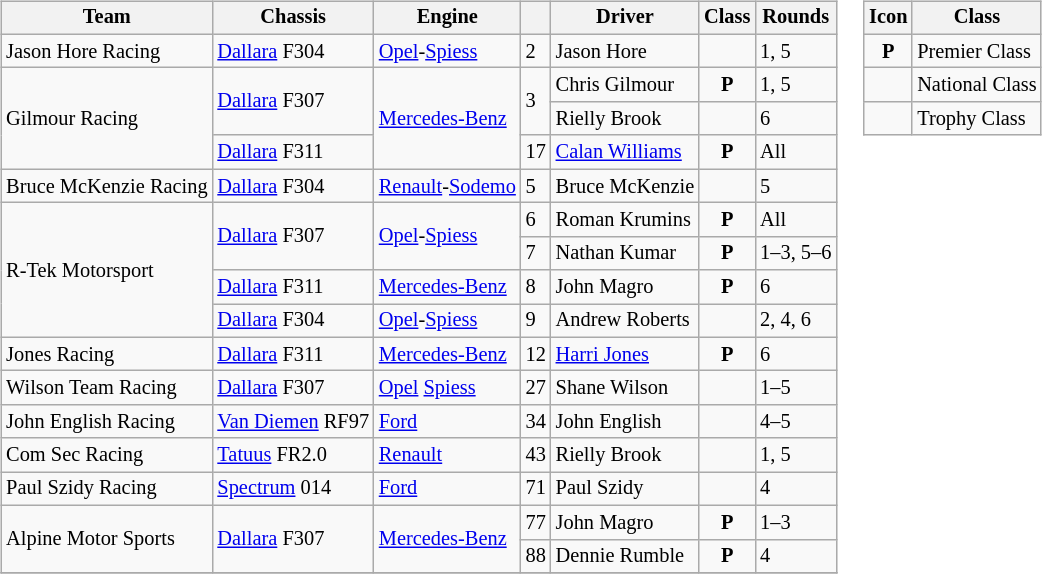<table>
<tr>
<td><br><table class="wikitable" style="font-size: 85%">
<tr>
<th>Team</th>
<th>Chassis</th>
<th>Engine</th>
<th></th>
<th>Driver</th>
<th>Class</th>
<th>Rounds</th>
</tr>
<tr>
<td>Jason Hore Racing</td>
<td><a href='#'>Dallara</a> F304</td>
<td><a href='#'>Opel</a>-<a href='#'>Spiess</a></td>
<td>2</td>
<td>Jason Hore</td>
<td align=center></td>
<td>1, 5</td>
</tr>
<tr>
<td rowspan=3>Gilmour Racing</td>
<td rowspan=2><a href='#'>Dallara</a> F307</td>
<td rowspan=3><a href='#'>Mercedes-Benz</a></td>
<td rowspan=2>3</td>
<td>Chris Gilmour</td>
<td align=center><strong><span>P</span></strong></td>
<td>1, 5</td>
</tr>
<tr>
<td>Rielly Brook</td>
<td align=center></td>
<td>6</td>
</tr>
<tr>
<td><a href='#'>Dallara</a> F311</td>
<td>17</td>
<td><a href='#'>Calan Williams</a></td>
<td align=center><strong><span>P</span></strong></td>
<td>All</td>
</tr>
<tr>
<td>Bruce McKenzie Racing</td>
<td><a href='#'>Dallara</a> F304</td>
<td><a href='#'>Renault</a>-<a href='#'>Sodemo</a></td>
<td>5</td>
<td>Bruce McKenzie</td>
<td align=center></td>
<td>5</td>
</tr>
<tr>
<td rowspan=4>R-Tek Motorsport</td>
<td rowspan=2><a href='#'>Dallara</a> F307</td>
<td rowspan=2><a href='#'>Opel</a>-<a href='#'>Spiess</a></td>
<td>6</td>
<td>Roman Krumins</td>
<td align=center><strong><span>P</span></strong></td>
<td>All</td>
</tr>
<tr>
<td>7</td>
<td>Nathan Kumar</td>
<td align=center><strong><span>P</span></strong></td>
<td>1–3, 5–6</td>
</tr>
<tr>
<td><a href='#'>Dallara</a> F311</td>
<td><a href='#'>Mercedes-Benz</a></td>
<td>8</td>
<td>John Magro</td>
<td align=center><strong><span>P</span></strong></td>
<td>6</td>
</tr>
<tr>
<td><a href='#'>Dallara</a> F304</td>
<td><a href='#'>Opel</a>-<a href='#'>Spiess</a></td>
<td>9</td>
<td>Andrew Roberts</td>
<td align=center></td>
<td>2, 4, 6</td>
</tr>
<tr>
<td>Jones Racing</td>
<td><a href='#'>Dallara</a> F311</td>
<td><a href='#'>Mercedes-Benz</a></td>
<td>12</td>
<td><a href='#'>Harri Jones</a></td>
<td align=center><strong><span>P</span></strong></td>
<td>6</td>
</tr>
<tr>
<td>Wilson Team Racing</td>
<td><a href='#'>Dallara</a> F307</td>
<td><a href='#'>Opel</a> <a href='#'>Spiess</a></td>
<td>27</td>
<td>Shane Wilson</td>
<td align=center></td>
<td>1–5</td>
</tr>
<tr>
<td>John English Racing</td>
<td><a href='#'>Van Diemen</a> RF97</td>
<td><a href='#'>Ford</a></td>
<td>34</td>
<td>John English</td>
<td align=center></td>
<td>4–5</td>
</tr>
<tr>
<td>Com Sec Racing</td>
<td><a href='#'>Tatuus</a> FR2.0</td>
<td><a href='#'>Renault</a></td>
<td>43</td>
<td>Rielly Brook</td>
<td align=center></td>
<td>1, 5</td>
</tr>
<tr>
<td>Paul Szidy Racing</td>
<td><a href='#'>Spectrum</a> 014</td>
<td><a href='#'>Ford</a></td>
<td>71</td>
<td>Paul Szidy</td>
<td align=center></td>
<td>4</td>
</tr>
<tr>
<td rowspan=2>Alpine Motor Sports</td>
<td rowspan=2><a href='#'>Dallara</a> F307</td>
<td rowspan=2><a href='#'>Mercedes-Benz</a></td>
<td>77</td>
<td>John Magro</td>
<td align=center><strong><span>P</span></strong></td>
<td>1–3</td>
</tr>
<tr>
<td>88</td>
<td>Dennie Rumble</td>
<td align=center><strong><span>P</span></strong></td>
<td>4</td>
</tr>
<tr>
</tr>
</table>
</td>
<td valign="top"><br><table class="wikitable" style="font-size: 85%;">
<tr>
<th>Icon</th>
<th>Class</th>
</tr>
<tr>
<td align=center><strong><span>P</span></strong></td>
<td>Premier Class</td>
</tr>
<tr>
<td align=center></td>
<td>National Class</td>
</tr>
<tr>
<td align=center></td>
<td>Trophy Class</td>
</tr>
</table>
</td>
</tr>
</table>
